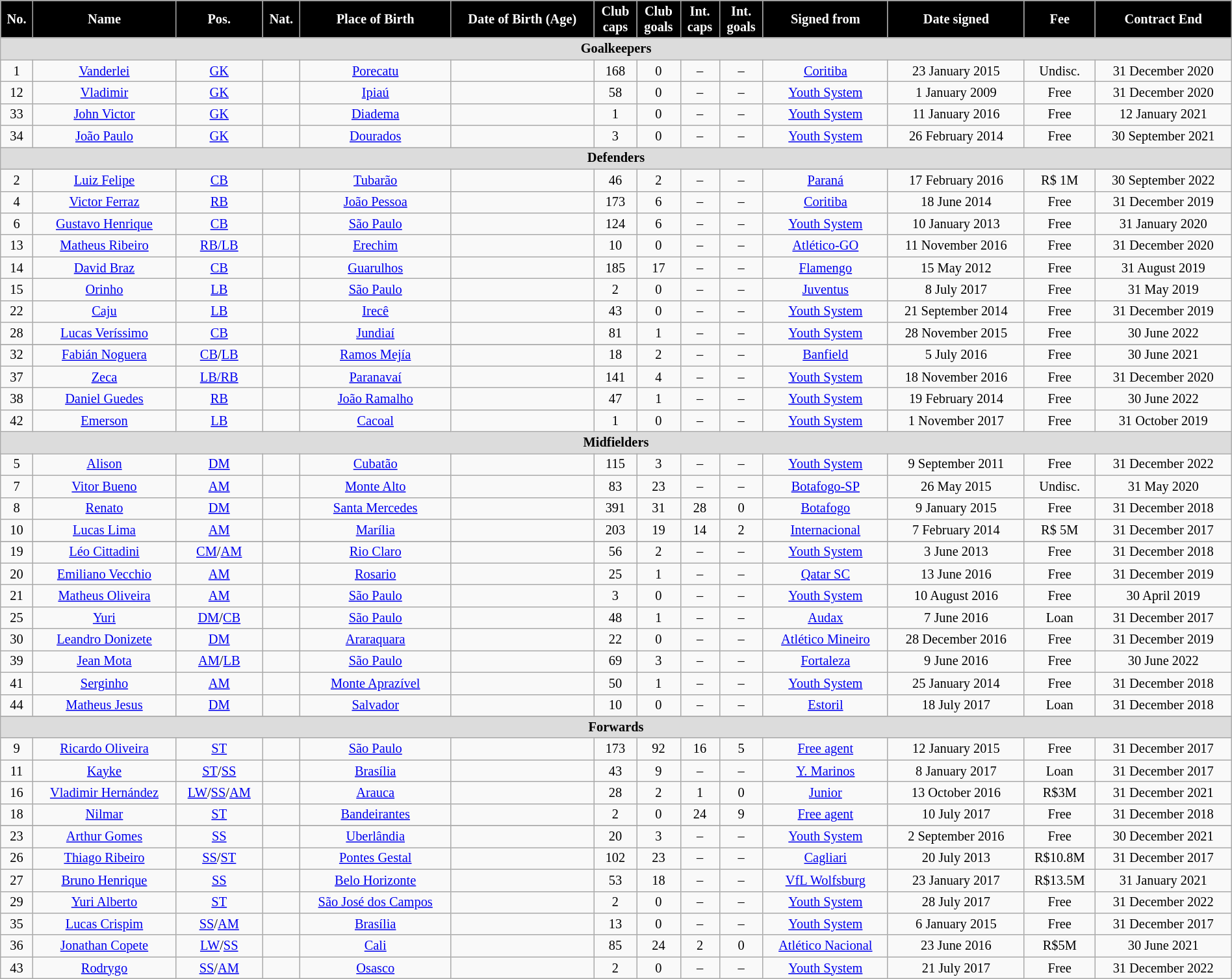<table class="wikitable" sortable style="text-align:center; font-size:85%; width:100%">
<tr>
<th style="background:#000000; color:#FFFFFF; text-align:center;">No.</th>
<th style="background:#000000; color:#FFFFFF; text-align:center;">Name</th>
<th style="background:#000000; color:#FFFFFF; text-align:center;">Pos.</th>
<th style="background:#000000; color:#FFFFFF; text-align:center;">Nat.</th>
<th style="background:#000000; color:#FFFFFF; text-align:center;">Place of Birth</th>
<th style="background:#000000; color:#FFFFFF; text-align:center;">Date of Birth (Age)</th>
<th style="background:#000000; color:#FFFFFF; text-align:center;">Club<br>caps</th>
<th style="background:#000000; color:#FFFFFF; text-align:center;">Club<br>goals</th>
<th style="background:#000000; color:#FFFFFF; text-align:center;">Int.<br>caps</th>
<th style="background:#000000; color:#FFFFFF; text-align:center;">Int.<br>goals</th>
<th style="background:#000000; color:#FFFFFF; text-align:center;">Signed from</th>
<th style="background:#000000; color:#FFFFFF; text-align:center;">Date signed</th>
<th style="background:#000000; color:#FFFFFF; text-align:center;">Fee</th>
<th style="background:#000000; color:#FFFFFF; text-align:center;">Contract End</th>
</tr>
<tr>
<th colspan="14" style="background:#dcdcdc; text-align:center;">Goalkeepers</th>
</tr>
<tr>
<td>1</td>
<td><a href='#'>Vanderlei</a></td>
<td><a href='#'>GK</a></td>
<td></td>
<td><a href='#'>Porecatu</a> </td>
<td></td>
<td>168</td>
<td>0</td>
<td>–</td>
<td>–</td>
<td><a href='#'>Coritiba</a></td>
<td>23 January 2015</td>
<td>Undisc.</td>
<td>31 December 2020</td>
</tr>
<tr>
<td>12</td>
<td><a href='#'>Vladimir</a></td>
<td><a href='#'>GK</a></td>
<td></td>
<td><a href='#'>Ipiaú</a> </td>
<td></td>
<td>58</td>
<td>0</td>
<td>–</td>
<td>–</td>
<td><a href='#'>Youth System</a></td>
<td>1 January 2009</td>
<td>Free</td>
<td>31 December 2020</td>
</tr>
<tr>
<td>33</td>
<td><a href='#'>John Victor</a></td>
<td><a href='#'>GK</a></td>
<td></td>
<td><a href='#'>Diadema</a> </td>
<td></td>
<td>1</td>
<td>0</td>
<td>–</td>
<td>–</td>
<td><a href='#'>Youth System</a></td>
<td>11 January 2016</td>
<td>Free</td>
<td>12 January 2021</td>
</tr>
<tr>
<td>34</td>
<td><a href='#'>João Paulo</a></td>
<td><a href='#'>GK</a></td>
<td></td>
<td><a href='#'>Dourados</a> </td>
<td></td>
<td>3</td>
<td>0</td>
<td>–</td>
<td>–</td>
<td><a href='#'>Youth System</a></td>
<td>26 February 2014</td>
<td>Free</td>
<td>30 September 2021</td>
</tr>
<tr>
<th colspan="14" style="background:#dcdcdc; text-align:center;">Defenders</th>
</tr>
<tr>
<td>2</td>
<td><a href='#'>Luiz Felipe</a></td>
<td><a href='#'>CB</a></td>
<td></td>
<td><a href='#'>Tubarão</a> </td>
<td></td>
<td>46</td>
<td>2</td>
<td>–</td>
<td>–</td>
<td><a href='#'>Paraná</a></td>
<td>17 February 2016</td>
<td>R$ 1M</td>
<td>30 September 2022</td>
</tr>
<tr>
<td>4</td>
<td><a href='#'>Victor Ferraz</a></td>
<td><a href='#'>RB</a></td>
<td></td>
<td><a href='#'>João Pessoa</a> </td>
<td></td>
<td>173</td>
<td>6</td>
<td>–</td>
<td>–</td>
<td><a href='#'>Coritiba</a></td>
<td>18 June 2014</td>
<td>Free</td>
<td>31 December 2019</td>
</tr>
<tr>
<td>6</td>
<td><a href='#'>Gustavo Henrique</a></td>
<td><a href='#'>CB</a></td>
<td></td>
<td><a href='#'>São Paulo</a> </td>
<td></td>
<td>124</td>
<td>6</td>
<td>–</td>
<td>–</td>
<td><a href='#'>Youth System</a></td>
<td>10 January 2013</td>
<td>Free</td>
<td>31 January 2020</td>
</tr>
<tr>
<td>13</td>
<td><a href='#'>Matheus Ribeiro</a></td>
<td><a href='#'>RB/LB</a></td>
<td></td>
<td><a href='#'>Erechim</a> </td>
<td></td>
<td>10</td>
<td>0</td>
<td>–</td>
<td>–</td>
<td><a href='#'>Atlético-GO</a></td>
<td>11 November 2016</td>
<td>Free</td>
<td>31 December 2020</td>
</tr>
<tr>
<td>14</td>
<td><a href='#'>David Braz</a></td>
<td><a href='#'>CB</a></td>
<td></td>
<td><a href='#'>Guarulhos</a> </td>
<td></td>
<td>185</td>
<td>17</td>
<td>–</td>
<td>–</td>
<td><a href='#'>Flamengo</a></td>
<td>15 May 2012</td>
<td>Free</td>
<td>31 August 2019</td>
</tr>
<tr>
<td>15</td>
<td><a href='#'>Orinho</a></td>
<td><a href='#'>LB</a></td>
<td></td>
<td><a href='#'>São Paulo</a> </td>
<td></td>
<td>2</td>
<td>0</td>
<td>–</td>
<td>–</td>
<td><a href='#'>Juventus</a></td>
<td>8 July 2017</td>
<td>Free</td>
<td>31 May 2019</td>
</tr>
<tr>
<td>22</td>
<td><a href='#'>Caju</a></td>
<td><a href='#'>LB</a></td>
<td></td>
<td><a href='#'>Irecê</a> </td>
<td></td>
<td>43</td>
<td>0</td>
<td>–</td>
<td>–</td>
<td><a href='#'>Youth System</a></td>
<td>21 September 2014</td>
<td>Free</td>
<td>31 December 2019</td>
</tr>
<tr>
<td>28</td>
<td><a href='#'>Lucas Veríssimo</a></td>
<td><a href='#'>CB</a></td>
<td></td>
<td><a href='#'>Jundiaí</a> </td>
<td></td>
<td>81</td>
<td>1</td>
<td>–</td>
<td>–</td>
<td><a href='#'>Youth System</a></td>
<td>28 November 2015</td>
<td>Free</td>
<td>30 June 2022</td>
</tr>
<tr>
</tr>
<tr>
<td>32</td>
<td><a href='#'>Fabián Noguera</a></td>
<td><a href='#'>CB</a>/<a href='#'>LB</a></td>
<td></td>
<td><a href='#'>Ramos Mejía</a></td>
<td></td>
<td>18</td>
<td>2</td>
<td>–</td>
<td>–</td>
<td><a href='#'>Banfield</a> </td>
<td>5 July 2016</td>
<td>Free</td>
<td>30 June 2021</td>
</tr>
<tr>
<td>37</td>
<td><a href='#'>Zeca</a></td>
<td><a href='#'>LB/RB</a></td>
<td></td>
<td><a href='#'>Paranavaí</a> </td>
<td></td>
<td>141</td>
<td>4</td>
<td>–</td>
<td>–</td>
<td><a href='#'>Youth System</a></td>
<td>18 November 2016</td>
<td>Free</td>
<td>31 December 2020</td>
</tr>
<tr>
<td>38</td>
<td><a href='#'>Daniel Guedes</a></td>
<td><a href='#'>RB</a></td>
<td></td>
<td><a href='#'>João Ramalho</a> </td>
<td></td>
<td>47</td>
<td>1</td>
<td>–</td>
<td>–</td>
<td><a href='#'>Youth System</a></td>
<td>19 February 2014</td>
<td>Free</td>
<td>30 June 2022</td>
</tr>
<tr>
<td>42</td>
<td><a href='#'>Emerson</a></td>
<td><a href='#'>LB</a></td>
<td></td>
<td><a href='#'>Cacoal</a> </td>
<td></td>
<td>1</td>
<td>0</td>
<td>–</td>
<td>–</td>
<td><a href='#'>Youth System</a></td>
<td>1 November 2017</td>
<td>Free</td>
<td>31 October 2019</td>
</tr>
<tr>
<th colspan="14" style="background:#dcdcdc; text-align:center;">Midfielders</th>
</tr>
<tr>
<td>5</td>
<td><a href='#'>Alison</a></td>
<td><a href='#'>DM</a></td>
<td></td>
<td><a href='#'>Cubatão</a> </td>
<td></td>
<td>115</td>
<td>3</td>
<td>–</td>
<td>–</td>
<td><a href='#'>Youth System</a></td>
<td>9 September 2011</td>
<td>Free</td>
<td>31 December 2022</td>
</tr>
<tr>
<td>7</td>
<td><a href='#'>Vitor Bueno</a></td>
<td><a href='#'>AM</a></td>
<td></td>
<td><a href='#'>Monte Alto</a> </td>
<td></td>
<td>83</td>
<td>23</td>
<td>–</td>
<td>–</td>
<td><a href='#'>Botafogo-SP</a></td>
<td>26 May 2015</td>
<td>Undisc.</td>
<td>31 May 2020</td>
</tr>
<tr>
<td>8</td>
<td><a href='#'>Renato</a></td>
<td><a href='#'>DM</a></td>
<td></td>
<td><a href='#'>Santa Mercedes</a> </td>
<td></td>
<td>391</td>
<td>31</td>
<td>28</td>
<td>0</td>
<td><a href='#'>Botafogo</a></td>
<td>9 January 2015</td>
<td>Free</td>
<td>31 December 2018</td>
</tr>
<tr>
<td>10</td>
<td><a href='#'>Lucas Lima</a></td>
<td><a href='#'>AM</a></td>
<td></td>
<td><a href='#'>Marília</a> </td>
<td></td>
<td>203</td>
<td>19</td>
<td>14</td>
<td>2</td>
<td><a href='#'>Internacional</a></td>
<td>7 February 2014</td>
<td>R$ 5M</td>
<td>31 December 2017</td>
</tr>
<tr>
</tr>
<tr>
<td>19</td>
<td><a href='#'>Léo Cittadini</a></td>
<td><a href='#'>CM</a>/<a href='#'>AM</a></td>
<td></td>
<td><a href='#'>Rio Claro</a> </td>
<td></td>
<td>56</td>
<td>2</td>
<td>–</td>
<td>–</td>
<td><a href='#'>Youth System</a></td>
<td>3 June 2013</td>
<td>Free</td>
<td>31 December 2018</td>
</tr>
<tr>
<td>20</td>
<td><a href='#'>Emiliano Vecchio</a></td>
<td><a href='#'>AM</a></td>
<td></td>
<td><a href='#'>Rosario</a></td>
<td></td>
<td>25</td>
<td>1</td>
<td>–</td>
<td>–</td>
<td><a href='#'>Qatar SC</a> </td>
<td>13 June 2016</td>
<td>Free</td>
<td>31 December 2019</td>
</tr>
<tr>
<td>21</td>
<td><a href='#'>Matheus Oliveira</a></td>
<td><a href='#'>AM</a></td>
<td></td>
<td><a href='#'>São Paulo</a> </td>
<td></td>
<td>3</td>
<td>0</td>
<td>–</td>
<td>–</td>
<td><a href='#'>Youth System</a></td>
<td>10 August 2016</td>
<td>Free</td>
<td>30 April 2019</td>
</tr>
<tr>
<td>25</td>
<td><a href='#'>Yuri</a></td>
<td><a href='#'>DM</a>/<a href='#'>CB</a></td>
<td></td>
<td><a href='#'>São Paulo</a> </td>
<td></td>
<td>48</td>
<td>1</td>
<td>–</td>
<td>–</td>
<td><a href='#'>Audax</a></td>
<td>7 June 2016</td>
<td>Loan</td>
<td>31 December 2017</td>
</tr>
<tr>
<td>30</td>
<td><a href='#'>Leandro Donizete</a></td>
<td><a href='#'>DM</a></td>
<td></td>
<td><a href='#'>Araraquara</a> </td>
<td></td>
<td>22</td>
<td>0</td>
<td>–</td>
<td>–</td>
<td><a href='#'>Atlético Mineiro</a></td>
<td>28 December 2016</td>
<td>Free</td>
<td>31 December 2019</td>
</tr>
<tr>
<td>39</td>
<td><a href='#'>Jean Mota</a></td>
<td><a href='#'>AM</a>/<a href='#'>LB</a></td>
<td></td>
<td><a href='#'>São Paulo</a> </td>
<td></td>
<td>69</td>
<td>3</td>
<td>–</td>
<td>–</td>
<td><a href='#'>Fortaleza</a></td>
<td>9 June 2016</td>
<td>Free</td>
<td>30 June 2022</td>
</tr>
<tr>
<td>41</td>
<td><a href='#'>Serginho</a></td>
<td><a href='#'>AM</a></td>
<td></td>
<td><a href='#'>Monte Aprazível</a> </td>
<td></td>
<td>50</td>
<td>1</td>
<td>–</td>
<td>–</td>
<td><a href='#'>Youth System</a></td>
<td>25 January 2014</td>
<td>Free</td>
<td>31 December 2018</td>
</tr>
<tr>
<td>44</td>
<td><a href='#'>Matheus Jesus</a></td>
<td><a href='#'>DM</a></td>
<td></td>
<td><a href='#'>Salvador</a> </td>
<td></td>
<td>10</td>
<td>0</td>
<td>–</td>
<td>–</td>
<td><a href='#'>Estoril</a> </td>
<td>18 July 2017</td>
<td>Loan</td>
<td>31 December 2018</td>
</tr>
<tr>
</tr>
<tr>
<th colspan="14" style="background:#dcdcdc; text-align=center;">Forwards</th>
</tr>
<tr>
<td>9</td>
<td><a href='#'>Ricardo Oliveira</a></td>
<td><a href='#'>ST</a></td>
<td></td>
<td><a href='#'>São Paulo</a> </td>
<td></td>
<td>173</td>
<td>92</td>
<td>16</td>
<td>5</td>
<td><a href='#'>Free agent</a></td>
<td>12 January 2015</td>
<td>Free</td>
<td>31 December 2017</td>
</tr>
<tr>
<td>11</td>
<td><a href='#'>Kayke</a></td>
<td><a href='#'>ST</a>/<a href='#'>SS</a></td>
<td></td>
<td><a href='#'>Brasília</a> </td>
<td></td>
<td>43</td>
<td>9</td>
<td>–</td>
<td>–</td>
<td><a href='#'>Y. Marinos</a> </td>
<td>8 January 2017</td>
<td>Loan</td>
<td>31 December 2017</td>
</tr>
<tr>
<td>16</td>
<td><a href='#'>Vladimir Hernández</a></td>
<td><a href='#'>LW</a>/<a href='#'>SS</a>/<a href='#'>AM</a></td>
<td></td>
<td><a href='#'>Arauca</a></td>
<td></td>
<td>28</td>
<td>2</td>
<td>1</td>
<td>0</td>
<td><a href='#'>Junior</a> </td>
<td>13 October 2016</td>
<td>R$3M</td>
<td>31 December 2021</td>
</tr>
<tr>
<td>18</td>
<td><a href='#'>Nilmar</a></td>
<td><a href='#'>ST</a></td>
<td></td>
<td><a href='#'>Bandeirantes</a> </td>
<td></td>
<td>2</td>
<td>0</td>
<td>24</td>
<td>9</td>
<td><a href='#'>Free agent</a></td>
<td>10 July 2017</td>
<td>Free</td>
<td>31 December 2018</td>
</tr>
<tr>
</tr>
<tr>
<td>23</td>
<td><a href='#'>Arthur Gomes</a></td>
<td><a href='#'>SS</a></td>
<td></td>
<td><a href='#'>Uberlândia</a> </td>
<td></td>
<td>20</td>
<td>3</td>
<td>–</td>
<td>–</td>
<td><a href='#'>Youth System</a></td>
<td>2 September 2016</td>
<td>Free</td>
<td>30 December 2021</td>
</tr>
<tr>
<td>26</td>
<td><a href='#'>Thiago Ribeiro</a></td>
<td><a href='#'>SS</a>/<a href='#'>ST</a></td>
<td></td>
<td><a href='#'>Pontes Gestal</a> </td>
<td></td>
<td>102</td>
<td>23</td>
<td>–</td>
<td>–</td>
<td><a href='#'>Cagliari</a> </td>
<td>20 July 2013</td>
<td>R$10.8M</td>
<td>31 December 2017</td>
</tr>
<tr>
<td>27</td>
<td><a href='#'>Bruno Henrique</a></td>
<td><a href='#'>SS</a></td>
<td></td>
<td><a href='#'>Belo Horizonte</a> </td>
<td></td>
<td>53</td>
<td>18</td>
<td>–</td>
<td>–</td>
<td><a href='#'>VfL Wolfsburg</a> </td>
<td>23 January 2017</td>
<td>R$13.5M</td>
<td>31 January 2021</td>
</tr>
<tr>
<td>29</td>
<td><a href='#'>Yuri Alberto</a></td>
<td><a href='#'>ST</a></td>
<td></td>
<td><a href='#'>São José dos Campos</a> </td>
<td></td>
<td>2</td>
<td>0</td>
<td>–</td>
<td>–</td>
<td><a href='#'>Youth System</a></td>
<td>28 July 2017</td>
<td>Free</td>
<td>31 December 2022</td>
</tr>
<tr>
<td>35</td>
<td><a href='#'>Lucas Crispim</a></td>
<td><a href='#'>SS</a>/<a href='#'>AM</a></td>
<td></td>
<td><a href='#'>Brasília</a> </td>
<td></td>
<td>13</td>
<td>0</td>
<td>–</td>
<td>–</td>
<td><a href='#'>Youth System</a></td>
<td>6 January 2015</td>
<td>Free</td>
<td>31 December 2017</td>
</tr>
<tr>
<td>36</td>
<td><a href='#'>Jonathan Copete</a></td>
<td><a href='#'>LW</a>/<a href='#'>SS</a></td>
<td></td>
<td><a href='#'>Cali</a></td>
<td></td>
<td>85</td>
<td>24</td>
<td>2</td>
<td>0</td>
<td><a href='#'>Atlético Nacional</a> </td>
<td>23 June 2016</td>
<td>R$5M</td>
<td>30 June 2021</td>
</tr>
<tr>
<td>43</td>
<td><a href='#'>Rodrygo</a></td>
<td><a href='#'>SS</a>/<a href='#'>AM</a></td>
<td></td>
<td><a href='#'>Osasco</a> </td>
<td></td>
<td>2</td>
<td>0</td>
<td>–</td>
<td>–</td>
<td><a href='#'>Youth System</a></td>
<td>21 July 2017</td>
<td>Free</td>
<td>31 December 2022</td>
</tr>
</table>
